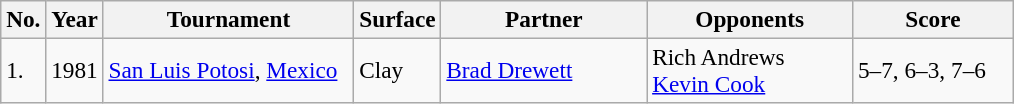<table class="sortable wikitable" style=font-size:97%>
<tr>
<th style="width:20px">No.</th>
<th style="width:30px">Year</th>
<th style="width:160px">Tournament</th>
<th style="width:50px">Surface</th>
<th style="width:130px">Partner</th>
<th style="width:130px">Opponents</th>
<th style="width:100px" class="unsortable">Score</th>
</tr>
<tr>
<td>1.</td>
<td>1981</td>
<td><a href='#'>San Luis Potosi</a>, <a href='#'>Mexico</a></td>
<td>Clay</td>
<td> <a href='#'>Brad Drewett</a></td>
<td> Rich Andrews<br> <a href='#'>Kevin Cook</a></td>
<td>5–7, 6–3, 7–6</td>
</tr>
</table>
